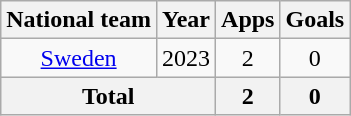<table class="wikitable" style="text-align:center">
<tr>
<th>National team</th>
<th>Year</th>
<th>Apps</th>
<th>Goals</th>
</tr>
<tr>
<td rowspan="1"><a href='#'>Sweden</a></td>
<td>2023</td>
<td>2</td>
<td>0</td>
</tr>
<tr>
<th colspan="2">Total</th>
<th>2</th>
<th>0</th>
</tr>
</table>
